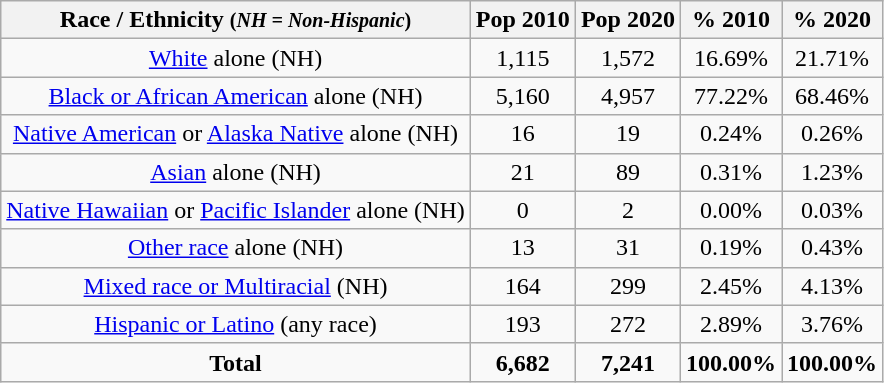<table class="wikitable" style="text-align:center;">
<tr>
<th>Race / Ethnicity <small>(<em>NH = Non-Hispanic</em>)</small></th>
<th>Pop 2010</th>
<th>Pop 2020</th>
<th>% 2010</th>
<th>% 2020</th>
</tr>
<tr>
<td><a href='#'>White</a> alone (NH)</td>
<td>1,115</td>
<td>1,572</td>
<td>16.69%</td>
<td>21.71%</td>
</tr>
<tr>
<td><a href='#'>Black or African American</a> alone (NH)</td>
<td>5,160</td>
<td>4,957</td>
<td>77.22%</td>
<td>68.46%</td>
</tr>
<tr>
<td><a href='#'>Native American</a> or <a href='#'>Alaska Native</a> alone (NH)</td>
<td>16</td>
<td>19</td>
<td>0.24%</td>
<td>0.26%</td>
</tr>
<tr>
<td><a href='#'>Asian</a> alone (NH)</td>
<td>21</td>
<td>89</td>
<td>0.31%</td>
<td>1.23%</td>
</tr>
<tr>
<td><a href='#'>Native Hawaiian</a> or <a href='#'>Pacific Islander</a> alone (NH)</td>
<td>0</td>
<td>2</td>
<td>0.00%</td>
<td>0.03%</td>
</tr>
<tr>
<td><a href='#'>Other race</a> alone (NH)</td>
<td>13</td>
<td>31</td>
<td>0.19%</td>
<td>0.43%</td>
</tr>
<tr>
<td><a href='#'>Mixed race or Multiracial</a> (NH)</td>
<td>164</td>
<td>299</td>
<td>2.45%</td>
<td>4.13%</td>
</tr>
<tr>
<td><a href='#'>Hispanic or Latino</a> (any race)</td>
<td>193</td>
<td>272</td>
<td>2.89%</td>
<td>3.76%</td>
</tr>
<tr>
<td><strong>Total</strong></td>
<td><strong>6,682</strong></td>
<td><strong>7,241</strong></td>
<td><strong>100.00%</strong></td>
<td><strong>100.00%</strong></td>
</tr>
</table>
